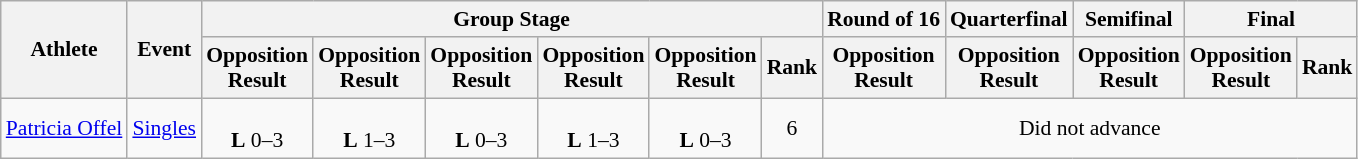<table class=wikitable style="font-size:90%">
<tr>
<th rowspan="2">Athlete</th>
<th rowspan="2">Event</th>
<th colspan="6">Group Stage</th>
<th>Round of 16</th>
<th>Quarterfinal</th>
<th>Semifinal</th>
<th colspan=2>Final</th>
</tr>
<tr>
<th>Opposition<br>Result</th>
<th>Opposition<br>Result</th>
<th>Opposition<br>Result</th>
<th>Opposition<br>Result</th>
<th>Opposition<br>Result</th>
<th>Rank</th>
<th>Opposition<br>Result</th>
<th>Opposition<br>Result</th>
<th>Opposition<br>Result</th>
<th>Opposition<br>Result</th>
<th>Rank</th>
</tr>
<tr align=center>
<td align=left><a href='#'>Patricia Offel</a></td>
<td align=left><a href='#'>Singles</a></td>
<td><br><strong>L</strong> 0–3</td>
<td><br><strong>L</strong> 1–3</td>
<td><br><strong>L</strong> 0–3</td>
<td><br><strong>L</strong> 1–3</td>
<td><br><strong>L</strong> 0–3</td>
<td>6</td>
<td colspan=5>Did not advance</td>
</tr>
</table>
